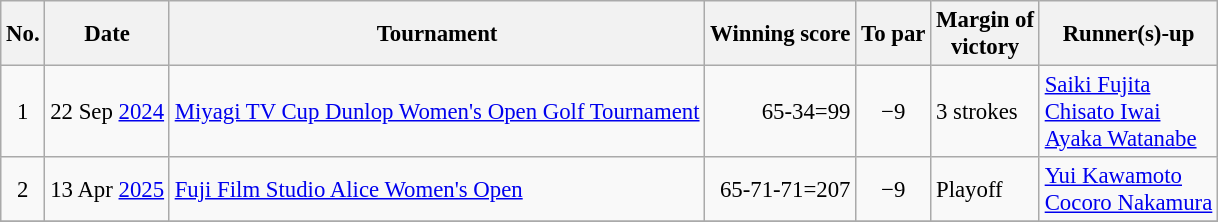<table class="wikitable" style="font-size:95%;">
<tr>
<th>No.</th>
<th>Date</th>
<th>Tournament</th>
<th>Winning score</th>
<th>To par</th>
<th>Margin of<br>victory</th>
<th>Runner(s)-up</th>
</tr>
<tr>
<td align=center>1</td>
<td align=right>22 Sep <a href='#'>2024</a></td>
<td><a href='#'>Miyagi TV Cup Dunlop Women's Open Golf Tournament</a></td>
<td align=right>65-34=99</td>
<td align=center>−9</td>
<td>3 strokes</td>
<td> <a href='#'>Saiki Fujita</a><br> <a href='#'>Chisato Iwai</a><br> <a href='#'>Ayaka Watanabe</a></td>
</tr>
<tr>
<td align=center>2</td>
<td align=right>13 Apr <a href='#'>2025</a></td>
<td><a href='#'>Fuji Film Studio Alice Women's Open</a></td>
<td align=right>65-71-71=207</td>
<td align=center>−9</td>
<td>Playoff</td>
<td> <a href='#'>Yui Kawamoto</a><br> <a href='#'>Cocoro Nakamura</a></td>
</tr>
<tr>
</tr>
</table>
